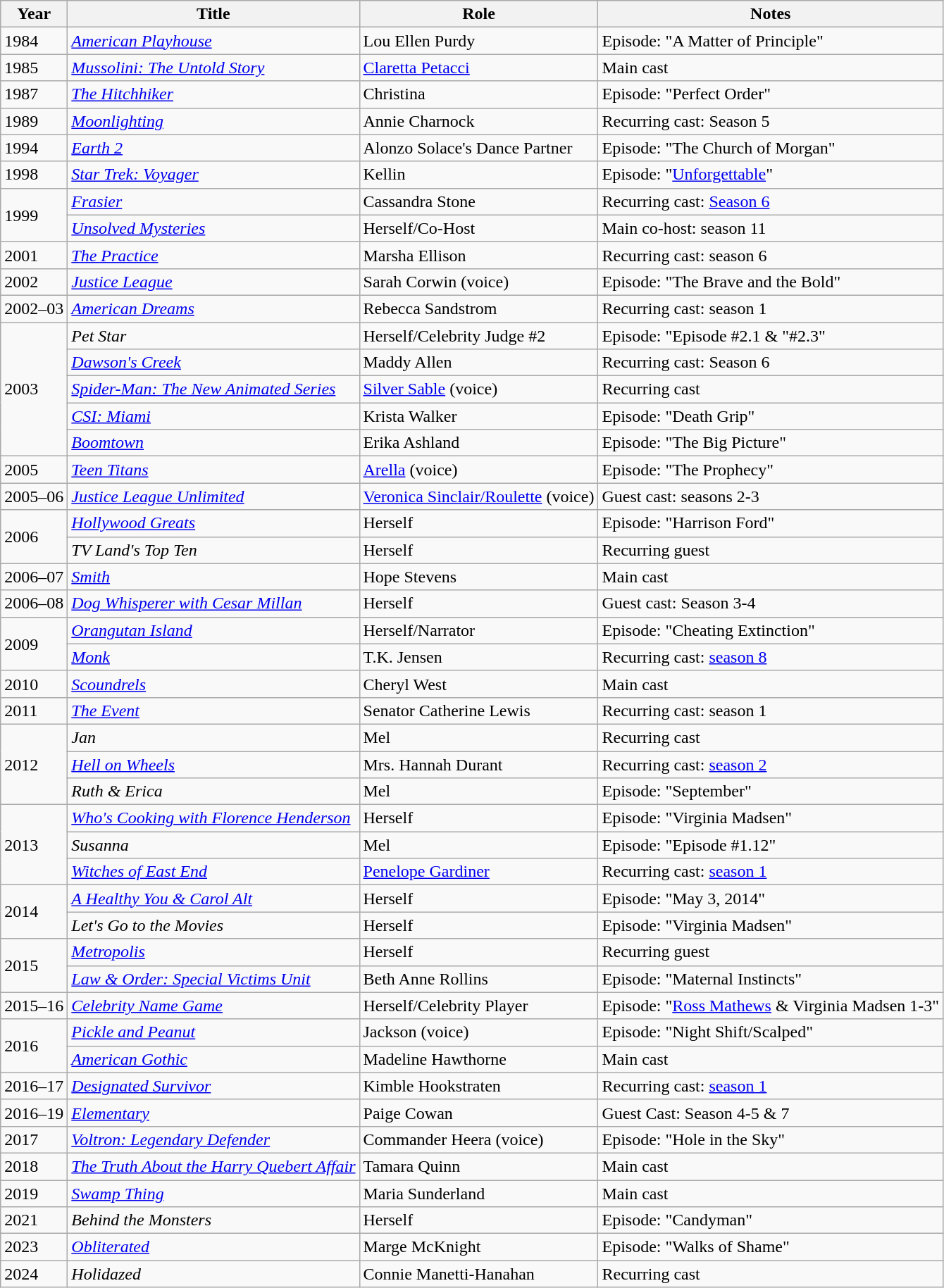<table class="wikitable sortable">
<tr>
<th>Year</th>
<th>Title</th>
<th>Role</th>
<th>Notes</th>
</tr>
<tr>
<td>1984</td>
<td><em><a href='#'>American Playhouse</a></em></td>
<td>Lou Ellen Purdy</td>
<td>Episode: "A Matter of Principle"</td>
</tr>
<tr>
<td>1985</td>
<td><em><a href='#'>Mussolini: The Untold Story</a></em></td>
<td><a href='#'>Claretta Petacci</a></td>
<td>Main cast</td>
</tr>
<tr>
<td>1987</td>
<td><em><a href='#'>The Hitchhiker</a></em></td>
<td>Christina</td>
<td>Episode: "Perfect Order"</td>
</tr>
<tr>
<td>1989</td>
<td><em><a href='#'>Moonlighting</a></em></td>
<td>Annie Charnock</td>
<td>Recurring cast: Season 5</td>
</tr>
<tr>
<td>1994</td>
<td><em><a href='#'>Earth 2</a></em></td>
<td>Alonzo Solace's Dance Partner</td>
<td>Episode: "The Church of Morgan"</td>
</tr>
<tr>
<td>1998</td>
<td><em><a href='#'>Star Trek: Voyager</a></em></td>
<td>Kellin</td>
<td>Episode: "<a href='#'>Unforgettable</a>"</td>
</tr>
<tr>
<td rowspan="2">1999</td>
<td><em><a href='#'>Frasier</a></em></td>
<td>Cassandra Stone</td>
<td>Recurring cast: <a href='#'>Season 6</a></td>
</tr>
<tr>
<td><em><a href='#'>Unsolved Mysteries</a></em></td>
<td>Herself/Co-Host</td>
<td>Main co-host: season 11</td>
</tr>
<tr>
<td>2001</td>
<td><em><a href='#'>The Practice</a></em></td>
<td>Marsha Ellison</td>
<td>Recurring cast: season 6</td>
</tr>
<tr>
<td>2002</td>
<td><em><a href='#'>Justice League</a></em></td>
<td>Sarah Corwin (voice)</td>
<td>Episode: "The Brave and the Bold"</td>
</tr>
<tr>
<td>2002–03</td>
<td><em><a href='#'>American Dreams</a></em></td>
<td>Rebecca Sandstrom</td>
<td>Recurring cast: season 1</td>
</tr>
<tr>
<td rowspan="5">2003</td>
<td><em>Pet Star</em></td>
<td>Herself/Celebrity Judge #2</td>
<td>Episode: "Episode #2.1 & "#2.3"</td>
</tr>
<tr>
<td><em><a href='#'>Dawson's Creek</a></em></td>
<td>Maddy Allen</td>
<td>Recurring cast: Season 6</td>
</tr>
<tr>
<td><em><a href='#'>Spider-Man: The New Animated Series</a></em></td>
<td><a href='#'>Silver Sable</a> (voice)</td>
<td>Recurring cast</td>
</tr>
<tr>
<td><em><a href='#'>CSI: Miami</a></em></td>
<td>Krista Walker</td>
<td>Episode: "Death Grip"</td>
</tr>
<tr>
<td><em><a href='#'>Boomtown</a></em></td>
<td>Erika Ashland</td>
<td>Episode: "The Big Picture"</td>
</tr>
<tr>
<td>2005</td>
<td><em><a href='#'>Teen Titans</a></em></td>
<td><a href='#'>Arella</a> (voice)</td>
<td>Episode: "The Prophecy"</td>
</tr>
<tr>
<td>2005–06</td>
<td><em><a href='#'>Justice League Unlimited</a></em></td>
<td><a href='#'>Veronica Sinclair/Roulette</a> (voice)</td>
<td>Guest cast: seasons 2-3</td>
</tr>
<tr>
<td rowspan="2">2006</td>
<td><em><a href='#'>Hollywood Greats</a></em></td>
<td>Herself</td>
<td>Episode: "Harrison Ford"</td>
</tr>
<tr>
<td><em>TV Land's Top Ten</em></td>
<td>Herself</td>
<td>Recurring guest</td>
</tr>
<tr>
<td>2006–07</td>
<td><em><a href='#'>Smith</a></em></td>
<td>Hope Stevens</td>
<td>Main cast</td>
</tr>
<tr>
<td>2006–08</td>
<td><em><a href='#'>Dog Whisperer with Cesar Millan</a></em></td>
<td>Herself</td>
<td>Guest cast: Season 3-4</td>
</tr>
<tr>
<td rowspan="2">2009</td>
<td><em><a href='#'>Orangutan Island</a></em></td>
<td>Herself/Narrator</td>
<td>Episode: "Cheating Extinction"</td>
</tr>
<tr>
<td><em><a href='#'>Monk</a></em></td>
<td>T.K. Jensen</td>
<td>Recurring cast: <a href='#'>season 8</a></td>
</tr>
<tr>
<td>2010</td>
<td><em><a href='#'>Scoundrels</a></em></td>
<td>Cheryl West</td>
<td>Main cast</td>
</tr>
<tr>
<td>2011</td>
<td><em><a href='#'>The Event</a></em></td>
<td>Senator Catherine Lewis</td>
<td>Recurring cast: season 1</td>
</tr>
<tr>
<td rowspan="3">2012</td>
<td><em>Jan</em></td>
<td>Mel</td>
<td>Recurring cast</td>
</tr>
<tr>
<td><em><a href='#'>Hell on Wheels</a></em></td>
<td>Mrs. Hannah Durant</td>
<td>Recurring cast: <a href='#'>season 2</a></td>
</tr>
<tr>
<td><em>Ruth & Erica</em></td>
<td>Mel</td>
<td>Episode: "September"</td>
</tr>
<tr>
<td rowspan="3">2013</td>
<td><em><a href='#'>Who's Cooking with Florence Henderson</a></em></td>
<td>Herself</td>
<td>Episode: "Virginia Madsen"</td>
</tr>
<tr>
<td><em>Susanna</em></td>
<td>Mel</td>
<td>Episode: "Episode #1.12"</td>
</tr>
<tr>
<td><em><a href='#'>Witches of East End</a></em></td>
<td><a href='#'>Penelope Gardiner</a></td>
<td>Recurring cast: <a href='#'>season 1</a></td>
</tr>
<tr>
<td rowspan="2">2014</td>
<td><em><a href='#'>A Healthy You & Carol Alt</a></em></td>
<td>Herself</td>
<td>Episode: "May 3, 2014"</td>
</tr>
<tr>
<td><em>Let's Go to the Movies</em></td>
<td>Herself</td>
<td>Episode: "Virginia Madsen"</td>
</tr>
<tr>
<td rowspan="2">2015</td>
<td><em><a href='#'>Metropolis</a></em></td>
<td>Herself</td>
<td>Recurring guest</td>
</tr>
<tr>
<td><em><a href='#'>Law & Order: Special Victims Unit</a></em></td>
<td>Beth Anne Rollins</td>
<td>Episode: "Maternal Instincts"</td>
</tr>
<tr>
<td>2015–16</td>
<td><em><a href='#'>Celebrity Name Game</a></em></td>
<td>Herself/Celebrity Player</td>
<td>Episode: "<a href='#'>Ross Mathews</a> & Virginia Madsen 1-3"</td>
</tr>
<tr>
<td rowspan="2">2016</td>
<td><em><a href='#'>Pickle and Peanut</a></em></td>
<td>Jackson (voice)</td>
<td>Episode: "Night Shift/Scalped"</td>
</tr>
<tr>
<td><em><a href='#'>American Gothic</a></em></td>
<td>Madeline Hawthorne</td>
<td>Main cast</td>
</tr>
<tr>
<td>2016–17</td>
<td><em><a href='#'>Designated Survivor</a></em></td>
<td>Kimble Hookstraten</td>
<td>Recurring cast: <a href='#'>season 1</a></td>
</tr>
<tr>
<td>2016–19</td>
<td><em><a href='#'>Elementary</a></em></td>
<td>Paige Cowan</td>
<td>Guest Cast: Season 4-5 & 7</td>
</tr>
<tr>
<td>2017</td>
<td><em><a href='#'>Voltron: Legendary Defender</a></em></td>
<td>Commander Heera (voice)</td>
<td>Episode: "Hole in the Sky"</td>
</tr>
<tr>
<td>2018</td>
<td><em><a href='#'>The Truth About the Harry Quebert Affair</a></em></td>
<td>Tamara Quinn</td>
<td>Main cast</td>
</tr>
<tr>
<td>2019</td>
<td><em><a href='#'>Swamp Thing</a></em></td>
<td>Maria Sunderland</td>
<td>Main cast</td>
</tr>
<tr>
<td>2021</td>
<td><em>Behind the Monsters</em></td>
<td>Herself</td>
<td>Episode: "Candyman"</td>
</tr>
<tr>
<td>2023</td>
<td><em><a href='#'>Obliterated</a></em></td>
<td>Marge McKnight</td>
<td>Episode: "Walks of Shame"</td>
</tr>
<tr>
<td>2024</td>
<td><em>Holidazed</em></td>
<td>Connie Manetti-Hanahan</td>
<td>Recurring cast</td>
</tr>
</table>
